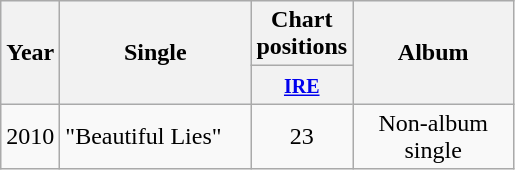<table class="wikitable">
<tr style="background:#ebf5ff;">
<th style="width:30px;" rowspan="2">Year</th>
<th style="width:120px;" rowspan="2">Single</th>
<th>Chart positions</th>
<th style="width:100px;" rowspan="2">Album</th>
</tr>
<tr>
<th style="width:40px;"><small><a href='#'>IRE</a></small></th>
</tr>
<tr>
<td>2010</td>
<td align="left">"Beautiful Lies"</td>
<td style="text-align:center;">23</td>
<td style="text-align:center;">Non-album single</td>
</tr>
</table>
